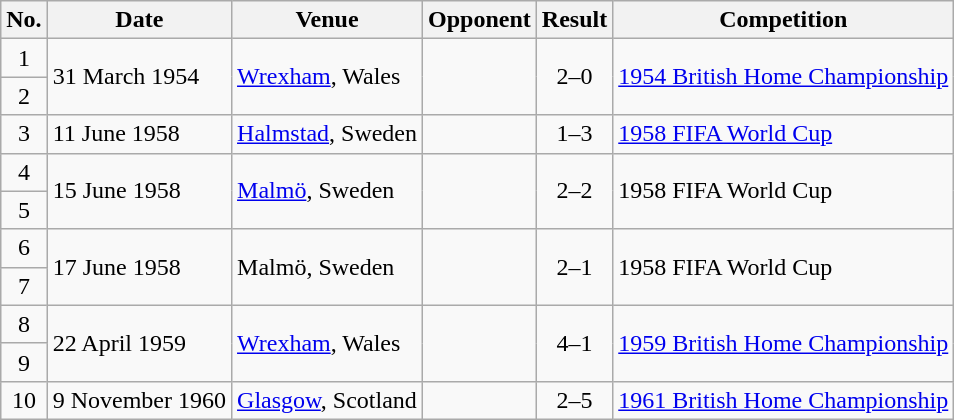<table class="wikitable sortable">
<tr>
<th scope="col">No.</th>
<th scope="col">Date</th>
<th scope="col">Venue</th>
<th scope="col">Opponent</th>
<th scope="col">Result</th>
<th scope="col">Competition</th>
</tr>
<tr>
<td style="text-align:center">1</td>
<td rowspan="2">31 March 1954</td>
<td rowspan="2"><a href='#'>Wrexham</a>, Wales</td>
<td rowspan="2"></td>
<td rowspan="2" style="text-align:center">2–0</td>
<td rowspan="2"><a href='#'>1954 British Home Championship</a></td>
</tr>
<tr>
<td style="text-align:center">2</td>
</tr>
<tr>
<td style="text-align:center">3</td>
<td>11 June 1958</td>
<td><a href='#'>Halmstad</a>, Sweden</td>
<td></td>
<td style="text-align:center">1–3</td>
<td><a href='#'>1958 FIFA World Cup</a></td>
</tr>
<tr>
<td style="text-align:center">4</td>
<td rowspan="2">15 June 1958</td>
<td rowspan="2"><a href='#'>Malmö</a>, Sweden</td>
<td rowspan="2"></td>
<td rowspan="2" style="text-align:center">2–2</td>
<td rowspan="2">1958 FIFA World Cup</td>
</tr>
<tr>
<td style="text-align:center">5</td>
</tr>
<tr>
<td style="text-align:center">6</td>
<td rowspan="2">17 June 1958</td>
<td rowspan="2">Malmö, Sweden</td>
<td rowspan="2"></td>
<td rowspan="2" style="text-align:center">2–1</td>
<td rowspan="2">1958 FIFA World Cup</td>
</tr>
<tr>
<td style="text-align:center">7</td>
</tr>
<tr>
<td style="text-align:center">8</td>
<td rowspan="2">22 April 1959</td>
<td rowspan="2"><a href='#'>Wrexham</a>, Wales</td>
<td rowspan="2"></td>
<td rowspan="2" style="text-align:center">4–1</td>
<td rowspan="2"><a href='#'>1959 British Home Championship</a></td>
</tr>
<tr>
<td style="text-align:center">9</td>
</tr>
<tr>
<td style="text-align:center">10</td>
<td>9 November 1960</td>
<td><a href='#'>Glasgow</a>, Scotland</td>
<td></td>
<td style="text-align:center">2–5</td>
<td><a href='#'>1961 British Home Championship</a></td>
</tr>
</table>
